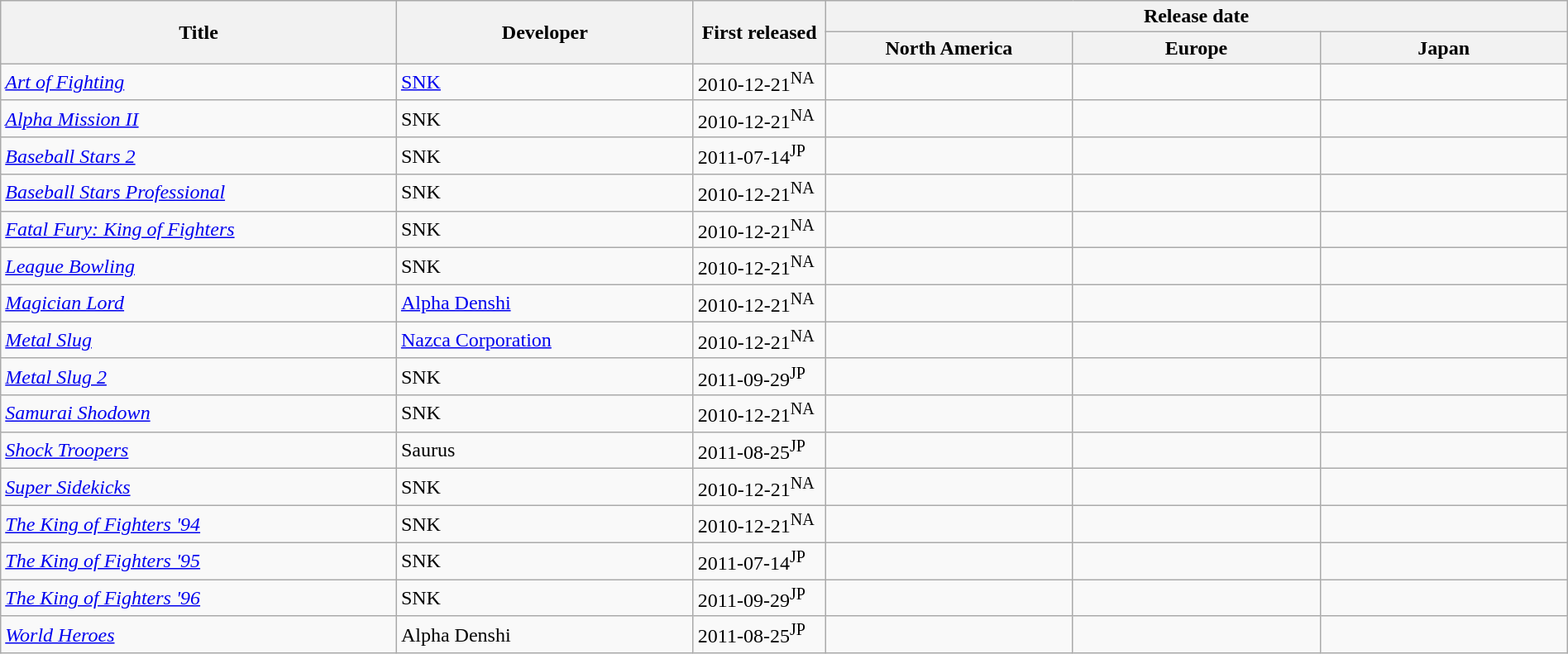<table class="wikitable sortable" style="width:100%; font-size:100%;" id="softwarelist">
<tr>
<th rowspan="2" style="width:24%;">Title</th>
<th rowspan="2" style="width:18%;">Developer</th>
<th rowspan="2" style="width:8%; white-space:nowrap;">First released</th>
<th colspan="3">Release date</th>
</tr>
<tr>
<th style="width:15%;">North America</th>
<th style="width:15%;">Europe</th>
<th style="width:15%;">Japan</th>
</tr>
<tr>
<td><em><a href='#'>Art of Fighting</a></em></td>
<td><a href='#'>SNK</a></td>
<td>2010-12-21<sup>NA</sup></td>
<td></td>
<td></td>
<td></td>
</tr>
<tr>
<td><em><a href='#'>Alpha Mission II</a></em></td>
<td>SNK</td>
<td>2010-12-21<sup>NA</sup></td>
<td></td>
<td></td>
<td></td>
</tr>
<tr>
<td><em><a href='#'>Baseball Stars 2</a></em></td>
<td>SNK</td>
<td>2011-07-14<sup>JP</sup></td>
<td></td>
<td></td>
<td></td>
</tr>
<tr>
<td><em><a href='#'>Baseball Stars Professional</a></em></td>
<td>SNK</td>
<td>2010-12-21<sup>NA</sup></td>
<td></td>
<td></td>
<td></td>
</tr>
<tr>
<td><em><a href='#'>Fatal Fury: King of Fighters</a></em></td>
<td>SNK</td>
<td>2010-12-21<sup>NA</sup></td>
<td></td>
<td></td>
<td></td>
</tr>
<tr>
<td><em><a href='#'>League Bowling</a></em></td>
<td>SNK</td>
<td>2010-12-21<sup>NA</sup></td>
<td></td>
<td></td>
<td></td>
</tr>
<tr>
<td><em><a href='#'>Magician Lord</a></em></td>
<td><a href='#'>Alpha Denshi</a></td>
<td>2010-12-21<sup>NA</sup></td>
<td></td>
<td></td>
<td></td>
</tr>
<tr>
<td><em><a href='#'>Metal Slug</a></em></td>
<td><a href='#'>Nazca Corporation</a></td>
<td>2010-12-21<sup>NA</sup></td>
<td></td>
<td></td>
<td></td>
</tr>
<tr>
<td><em><a href='#'>Metal Slug 2</a></em></td>
<td>SNK</td>
<td>2011-09-29<sup>JP</sup></td>
<td></td>
<td></td>
<td></td>
</tr>
<tr>
<td><em><a href='#'>Samurai Shodown</a></em></td>
<td>SNK</td>
<td>2010-12-21<sup>NA</sup></td>
<td></td>
<td></td>
<td></td>
</tr>
<tr>
<td><em><a href='#'>Shock Troopers</a></em></td>
<td>Saurus</td>
<td>2011-08-25<sup>JP</sup></td>
<td></td>
<td></td>
<td></td>
</tr>
<tr>
<td><em><a href='#'>Super Sidekicks</a></em></td>
<td>SNK</td>
<td>2010-12-21<sup>NA</sup></td>
<td></td>
<td></td>
<td></td>
</tr>
<tr>
<td><em><a href='#'>The King of Fighters '94</a></em></td>
<td>SNK</td>
<td>2010-12-21<sup>NA</sup></td>
<td></td>
<td></td>
<td></td>
</tr>
<tr>
<td><em><a href='#'>The King of Fighters '95</a></em></td>
<td>SNK</td>
<td>2011-07-14<sup>JP</sup></td>
<td></td>
<td></td>
<td></td>
</tr>
<tr>
<td><em><a href='#'>The King of Fighters '96</a></em></td>
<td>SNK</td>
<td>2011-09-29<sup>JP</sup></td>
<td></td>
<td></td>
<td></td>
</tr>
<tr>
<td><em><a href='#'>World Heroes</a></em></td>
<td>Alpha Denshi</td>
<td>2011-08-25<sup>JP</sup></td>
<td></td>
<td></td>
<td></td>
</tr>
</table>
